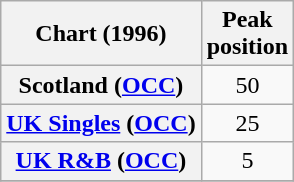<table class="wikitable sortable plainrowheaders" style="text-align:center">
<tr>
<th>Chart (1996)</th>
<th>Peak<br>position</th>
</tr>
<tr>
<th scope="row">Scotland (<a href='#'>OCC</a>)</th>
<td align="center">50</td>
</tr>
<tr>
<th scope="row"><a href='#'>UK Singles</a> (<a href='#'>OCC</a>)</th>
<td>25</td>
</tr>
<tr>
<th scope="row"><a href='#'>UK R&B</a> (<a href='#'>OCC</a>)</th>
<td>5</td>
</tr>
<tr>
</tr>
</table>
